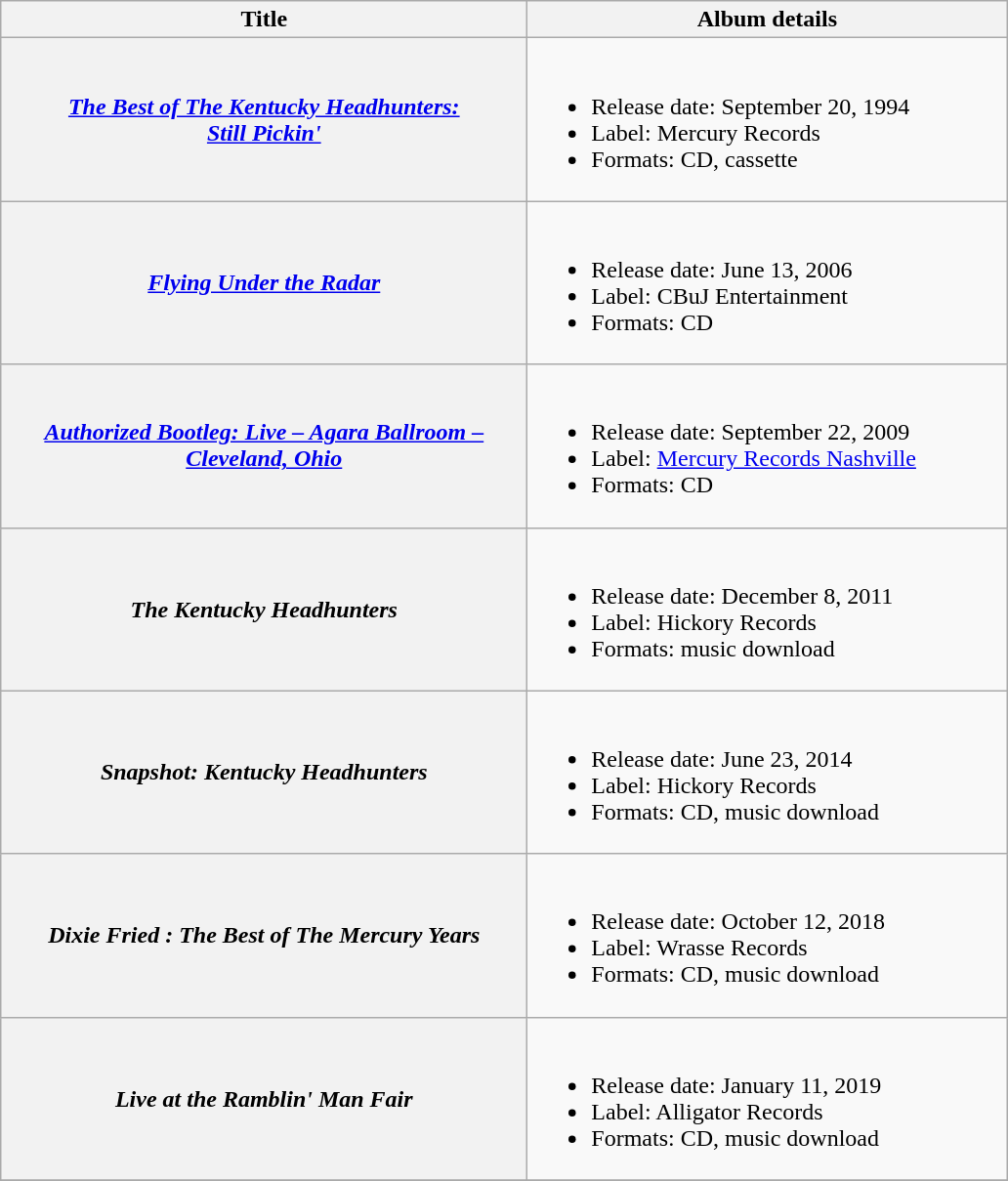<table class="wikitable plainrowheaders">
<tr>
<th style="width:22em;">Title</th>
<th style="width:20em;">Album details</th>
</tr>
<tr>
<th scope="row"><em><a href='#'>The Best of The Kentucky Headhunters:<br>Still Pickin'</a></em></th>
<td><br><ul><li>Release date: September 20, 1994</li><li>Label: Mercury Records</li><li>Formats: CD, cassette</li></ul></td>
</tr>
<tr>
<th scope="row"><em><a href='#'>Flying Under the Radar</a></em></th>
<td><br><ul><li>Release date: June 13, 2006</li><li>Label: CBuJ Entertainment</li><li>Formats: CD</li></ul></td>
</tr>
<tr>
<th scope="row"><em><a href='#'>Authorized Bootleg: Live – Agara Ballroom – Cleveland, Ohio</a></em></th>
<td><br><ul><li>Release date: September 22, 2009</li><li>Label: <a href='#'>Mercury Records Nashville</a></li><li>Formats: CD</li></ul></td>
</tr>
<tr>
<th scope="row"><em>The Kentucky Headhunters</em></th>
<td><br><ul><li>Release date: December 8, 2011</li><li>Label: Hickory Records</li><li>Formats: music download</li></ul></td>
</tr>
<tr>
<th scope="row"><em>Snapshot: Kentucky Headhunters</em></th>
<td><br><ul><li>Release date: June 23, 2014</li><li>Label: Hickory Records</li><li>Formats: CD, music download</li></ul></td>
</tr>
<tr>
<th scope="row"><em>Dixie Fried : The Best of The Mercury Years</em></th>
<td><br><ul><li>Release date: October 12, 2018</li><li>Label: Wrasse Records</li><li>Formats: CD, music download</li></ul></td>
</tr>
<tr>
<th scope="row"><em>Live at the Ramblin' Man Fair</em></th>
<td><br><ul><li>Release date: January 11, 2019</li><li>Label: Alligator Records</li><li>Formats: CD, music download</li></ul></td>
</tr>
<tr>
</tr>
</table>
